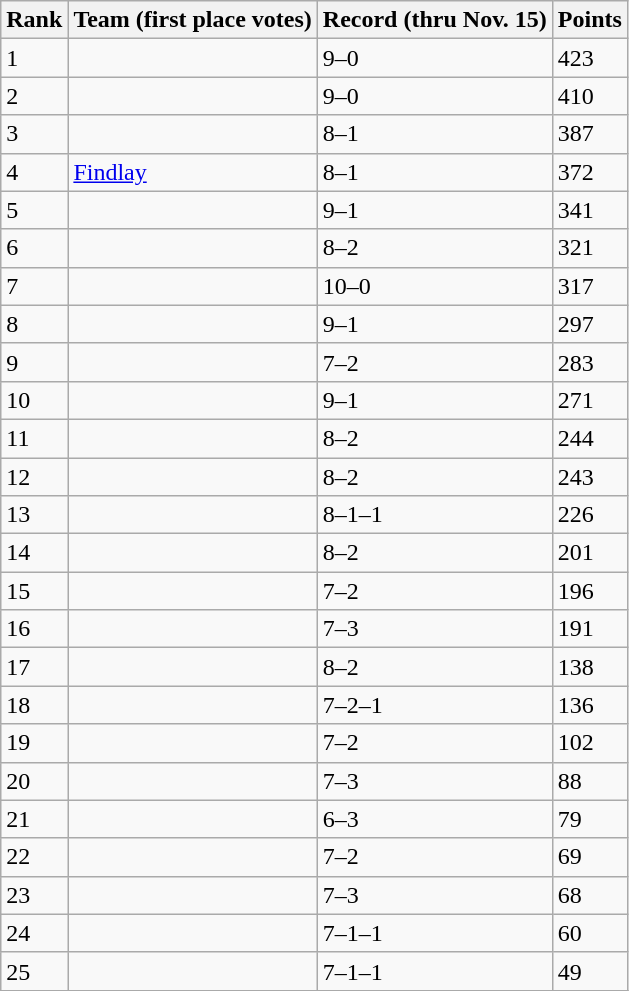<table class="wikitable">
<tr>
<th>Rank</th>
<th>Team (first place votes)</th>
<th>Record (thru Nov. 15)</th>
<th>Points</th>
</tr>
<tr>
<td>1</td>
<td></td>
<td>9–0</td>
<td>423</td>
</tr>
<tr>
<td>2</td>
<td></td>
<td>9–0</td>
<td>410</td>
</tr>
<tr>
<td>3</td>
<td></td>
<td>8–1</td>
<td>387</td>
</tr>
<tr>
<td>4</td>
<td><a href='#'>Findlay</a></td>
<td>8–1</td>
<td>372</td>
</tr>
<tr>
<td>5</td>
<td></td>
<td>9–1</td>
<td>341</td>
</tr>
<tr>
<td>6</td>
<td></td>
<td>8–2</td>
<td>321</td>
</tr>
<tr>
<td>7</td>
<td></td>
<td>10–0</td>
<td>317</td>
</tr>
<tr>
<td>8</td>
<td></td>
<td>9–1</td>
<td>297</td>
</tr>
<tr>
<td>9</td>
<td></td>
<td>7–2</td>
<td>283</td>
</tr>
<tr>
<td>10</td>
<td></td>
<td>9–1</td>
<td>271</td>
</tr>
<tr>
<td>11</td>
<td></td>
<td>8–2</td>
<td>244</td>
</tr>
<tr>
<td>12</td>
<td></td>
<td>8–2</td>
<td>243</td>
</tr>
<tr>
<td>13</td>
<td></td>
<td>8–1–1</td>
<td>226</td>
</tr>
<tr>
<td>14</td>
<td></td>
<td>8–2</td>
<td>201</td>
</tr>
<tr>
<td>15</td>
<td></td>
<td>7–2</td>
<td>196</td>
</tr>
<tr>
<td>16</td>
<td></td>
<td>7–3</td>
<td>191</td>
</tr>
<tr>
<td>17</td>
<td></td>
<td>8–2</td>
<td>138</td>
</tr>
<tr>
<td>18</td>
<td></td>
<td>7–2–1</td>
<td>136</td>
</tr>
<tr>
<td>19</td>
<td></td>
<td>7–2</td>
<td>102</td>
</tr>
<tr>
<td>20</td>
<td></td>
<td>7–3</td>
<td>88</td>
</tr>
<tr>
<td>21</td>
<td></td>
<td>6–3</td>
<td>79</td>
</tr>
<tr>
<td>22</td>
<td></td>
<td>7–2</td>
<td>69</td>
</tr>
<tr>
<td>23</td>
<td></td>
<td>7–3</td>
<td>68</td>
</tr>
<tr>
<td>24</td>
<td></td>
<td>7–1–1</td>
<td>60</td>
</tr>
<tr>
<td>25</td>
<td></td>
<td>7–1–1</td>
<td>49</td>
</tr>
<tr>
</tr>
</table>
